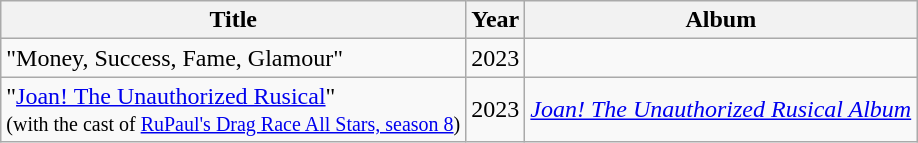<table class="wikitable plainrowheaders sortable">
<tr>
<th>Title</th>
<th>Year</th>
<th>Album</th>
</tr>
<tr>
<td>"Money, Success, Fame, Glamour" </td>
<td>2023</td>
<td></td>
</tr>
<tr>
<td>"<a href='#'>Joan! The Unauthorized Rusical</a>"<br><small>(with the cast of <a href='#'>RuPaul's Drag Race All Stars, season 8</a>)</small></td>
<td>2023</td>
<td><em><a href='#'>Joan! The Unauthorized Rusical Album</a></em></td>
</tr>
</table>
